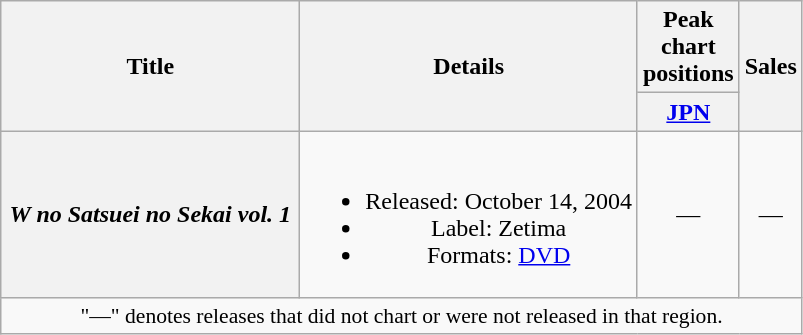<table class="wikitable plainrowheaders" style="text-align:center;">
<tr>
<th rowspan="2" style="width:12em;">Title</th>
<th rowspan="2">Details</th>
<th colspan="1">Peak chart positions</th>
<th rowspan="2">Sales</th>
</tr>
<tr>
<th width="30"><a href='#'>JPN</a></th>
</tr>
<tr>
<th scope="row"><em>W no Satsuei no Sekai vol. 1</em></th>
<td><br><ul><li>Released: October 14, 2004</li><li>Label: Zetima</li><li>Formats: <a href='#'>DVD</a></li></ul></td>
<td>—</td>
<td>—</td>
</tr>
<tr>
<td colspan="4" style="font-size:90%;">"—" denotes releases that did not chart or were not released in that region.</td>
</tr>
</table>
